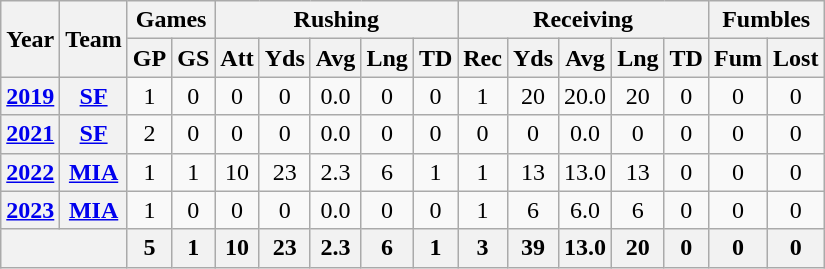<table class="wikitable" style="text-align:center">
<tr>
<th rowspan="2">Year</th>
<th rowspan="2">Team</th>
<th colspan="2">Games</th>
<th colspan="5">Rushing</th>
<th colspan="5">Receiving</th>
<th colspan="2">Fumbles</th>
</tr>
<tr>
<th>GP</th>
<th>GS</th>
<th>Att</th>
<th>Yds</th>
<th>Avg</th>
<th>Lng</th>
<th>TD</th>
<th>Rec</th>
<th>Yds</th>
<th>Avg</th>
<th>Lng</th>
<th>TD</th>
<th>Fum</th>
<th>Lost</th>
</tr>
<tr>
<th><a href='#'>2019</a></th>
<th><a href='#'>SF</a></th>
<td>1</td>
<td>0</td>
<td>0</td>
<td>0</td>
<td>0.0</td>
<td>0</td>
<td>0</td>
<td>1</td>
<td>20</td>
<td>20.0</td>
<td>20</td>
<td>0</td>
<td>0</td>
<td>0</td>
</tr>
<tr>
<th><a href='#'>2021</a></th>
<th><a href='#'>SF</a></th>
<td>2</td>
<td>0</td>
<td>0</td>
<td>0</td>
<td>0.0</td>
<td>0</td>
<td>0</td>
<td>0</td>
<td>0</td>
<td>0.0</td>
<td>0</td>
<td>0</td>
<td>0</td>
<td>0</td>
</tr>
<tr>
<th><a href='#'>2022</a></th>
<th><a href='#'>MIA</a></th>
<td>1</td>
<td>1</td>
<td>10</td>
<td>23</td>
<td>2.3</td>
<td>6</td>
<td>1</td>
<td>1</td>
<td>13</td>
<td>13.0</td>
<td>13</td>
<td>0</td>
<td>0</td>
<td>0</td>
</tr>
<tr>
<th><a href='#'>2023</a></th>
<th><a href='#'>MIA</a></th>
<td>1</td>
<td>0</td>
<td>0</td>
<td>0</td>
<td>0.0</td>
<td>0</td>
<td>0</td>
<td>1</td>
<td>6</td>
<td>6.0</td>
<td>6</td>
<td>0</td>
<td>0</td>
<td>0</td>
</tr>
<tr>
<th colspan="2"></th>
<th>5</th>
<th>1</th>
<th>10</th>
<th>23</th>
<th>2.3</th>
<th>6</th>
<th>1</th>
<th>3</th>
<th>39</th>
<th>13.0</th>
<th>20</th>
<th>0</th>
<th>0</th>
<th>0</th>
</tr>
</table>
